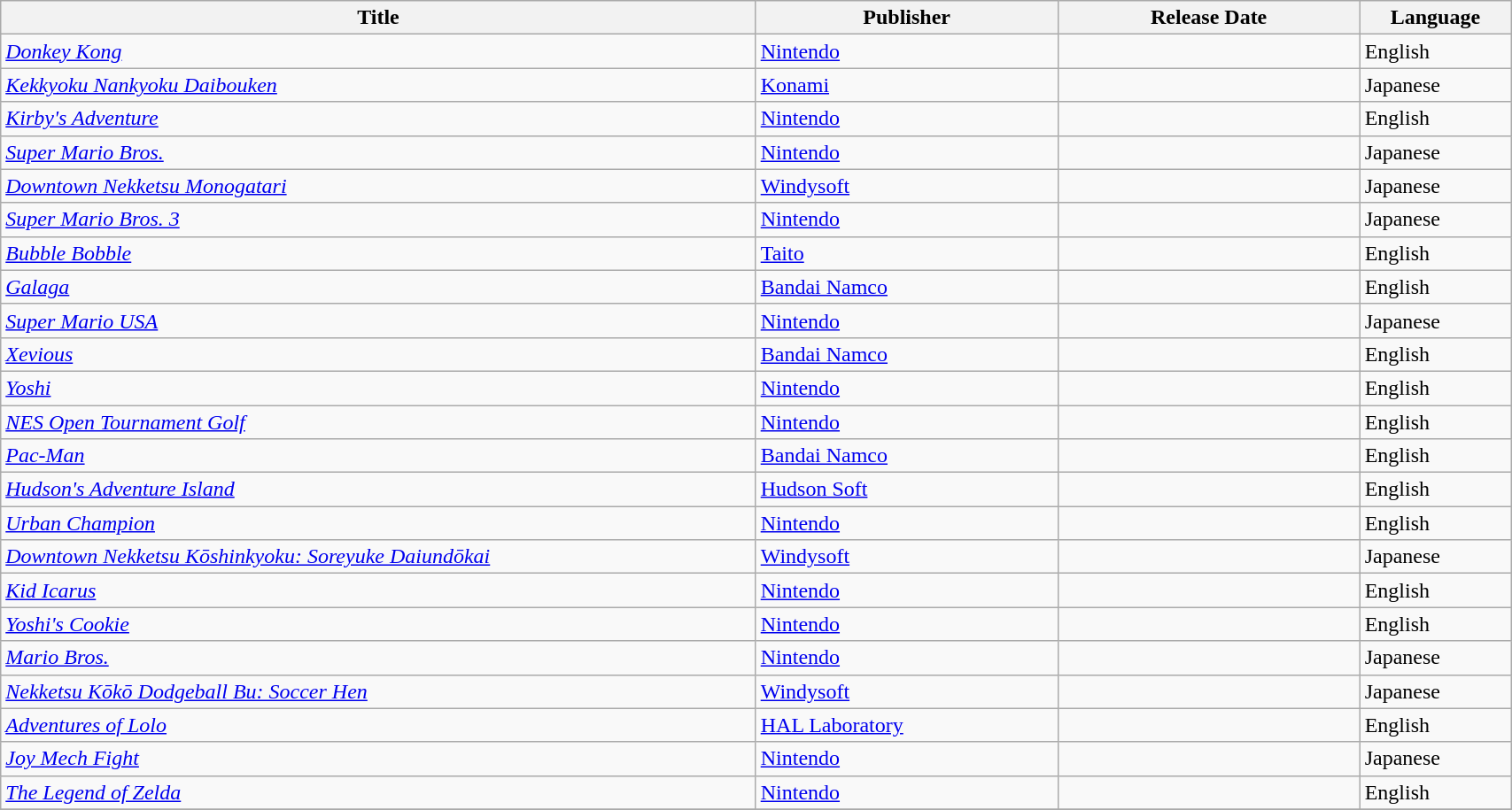<table class="wikitable sortable" style="width:90%">
<tr>
<th width="50%">Title</th>
<th width="20%">Publisher</th>
<th width="20%">Release Date</th>
<th width="10%">Language</th>
</tr>
<tr>
<td><em><a href='#'>Donkey Kong</a></em></td>
<td><a href='#'>Nintendo</a></td>
<td></td>
<td>English</td>
</tr>
<tr>
<td><em><a href='#'>Kekkyoku Nankyoku Daibouken</a></em></td>
<td><a href='#'>Konami</a></td>
<td></td>
<td>Japanese</td>
</tr>
<tr>
<td><em><a href='#'>Kirby's Adventure</a></em></td>
<td><a href='#'>Nintendo</a></td>
<td></td>
<td>English</td>
</tr>
<tr>
<td><em><a href='#'>Super Mario Bros.</a></em></td>
<td><a href='#'>Nintendo</a></td>
<td></td>
<td>Japanese</td>
</tr>
<tr>
<td><em><a href='#'>Downtown Nekketsu Monogatari</a></em></td>
<td><a href='#'>Windysoft</a></td>
<td></td>
<td>Japanese</td>
</tr>
<tr>
<td><em><a href='#'>Super Mario Bros. 3</a></em></td>
<td><a href='#'>Nintendo</a></td>
<td></td>
<td>Japanese</td>
</tr>
<tr>
<td><em><a href='#'>Bubble Bobble</a></em></td>
<td><a href='#'>Taito</a></td>
<td></td>
<td>English</td>
</tr>
<tr>
<td><em><a href='#'>Galaga</a></em></td>
<td><a href='#'>Bandai Namco</a></td>
<td></td>
<td>English</td>
</tr>
<tr>
<td><em><a href='#'>Super Mario USA</a></em></td>
<td><a href='#'>Nintendo</a></td>
<td></td>
<td>Japanese</td>
</tr>
<tr>
<td><em><a href='#'>Xevious</a></em></td>
<td><a href='#'>Bandai Namco</a></td>
<td></td>
<td>English</td>
</tr>
<tr>
<td><em><a href='#'>Yoshi</a></em></td>
<td><a href='#'>Nintendo</a></td>
<td></td>
<td>English</td>
</tr>
<tr>
<td><em><a href='#'>NES Open Tournament Golf</a></em></td>
<td><a href='#'>Nintendo</a></td>
<td></td>
<td>English</td>
</tr>
<tr>
<td><em><a href='#'>Pac-Man</a></em></td>
<td><a href='#'>Bandai Namco</a></td>
<td></td>
<td>English</td>
</tr>
<tr>
<td><em><a href='#'>Hudson's Adventure Island</a></em></td>
<td><a href='#'>Hudson Soft</a></td>
<td></td>
<td>English</td>
</tr>
<tr>
<td><em><a href='#'>Urban Champion</a></em></td>
<td><a href='#'>Nintendo</a></td>
<td></td>
<td>English</td>
</tr>
<tr>
<td><em><a href='#'>Downtown Nekketsu Kōshinkyoku: Soreyuke Daiundōkai</a></em></td>
<td><a href='#'>Windysoft</a></td>
<td></td>
<td>Japanese</td>
</tr>
<tr>
<td><em><a href='#'>Kid Icarus</a></em></td>
<td><a href='#'>Nintendo</a></td>
<td></td>
<td>English</td>
</tr>
<tr>
<td><em><a href='#'>Yoshi's Cookie</a></em></td>
<td><a href='#'>Nintendo</a></td>
<td></td>
<td>English</td>
</tr>
<tr>
<td><em><a href='#'>Mario Bros.</a></em></td>
<td><a href='#'>Nintendo</a></td>
<td></td>
<td>Japanese</td>
</tr>
<tr>
<td><em><a href='#'>Nekketsu Kōkō Dodgeball Bu: Soccer Hen</a></em></td>
<td><a href='#'>Windysoft</a></td>
<td></td>
<td>Japanese</td>
</tr>
<tr>
<td><em><a href='#'>Adventures of Lolo</a></em></td>
<td><a href='#'>HAL Laboratory</a></td>
<td></td>
<td>English</td>
</tr>
<tr>
<td><em><a href='#'>Joy Mech Fight</a></em></td>
<td><a href='#'>Nintendo</a></td>
<td></td>
<td>Japanese</td>
</tr>
<tr>
<td><em><a href='#'>The Legend of Zelda</a></em></td>
<td><a href='#'>Nintendo</a></td>
<td></td>
<td>English</td>
</tr>
<tr>
</tr>
</table>
